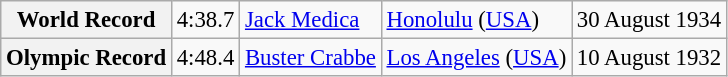<table class="wikitable" style="font-size:95%;">
<tr>
<th>World Record</th>
<td>4:38.7</td>
<td> <a href='#'>Jack Medica</a></td>
<td><a href='#'>Honolulu</a> (<a href='#'>USA</a>)</td>
<td>30 August 1934</td>
</tr>
<tr>
<th>Olympic Record</th>
<td>4:48.4</td>
<td> <a href='#'>Buster Crabbe</a></td>
<td><a href='#'>Los Angeles</a> (<a href='#'>USA</a>)</td>
<td>10 August 1932</td>
</tr>
</table>
